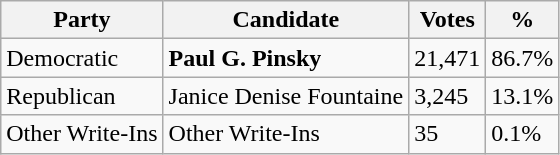<table class="wikitable">
<tr>
<th>Party</th>
<th>Candidate</th>
<th>Votes</th>
<th>%</th>
</tr>
<tr>
<td>Democratic</td>
<td><strong>Paul G. Pinsky</strong></td>
<td>21,471</td>
<td>86.7%</td>
</tr>
<tr>
<td>Republican</td>
<td>Janice Denise Fountaine</td>
<td>3,245</td>
<td>13.1%</td>
</tr>
<tr>
<td>Other Write-Ins</td>
<td>Other Write-Ins</td>
<td>35</td>
<td>0.1%</td>
</tr>
</table>
